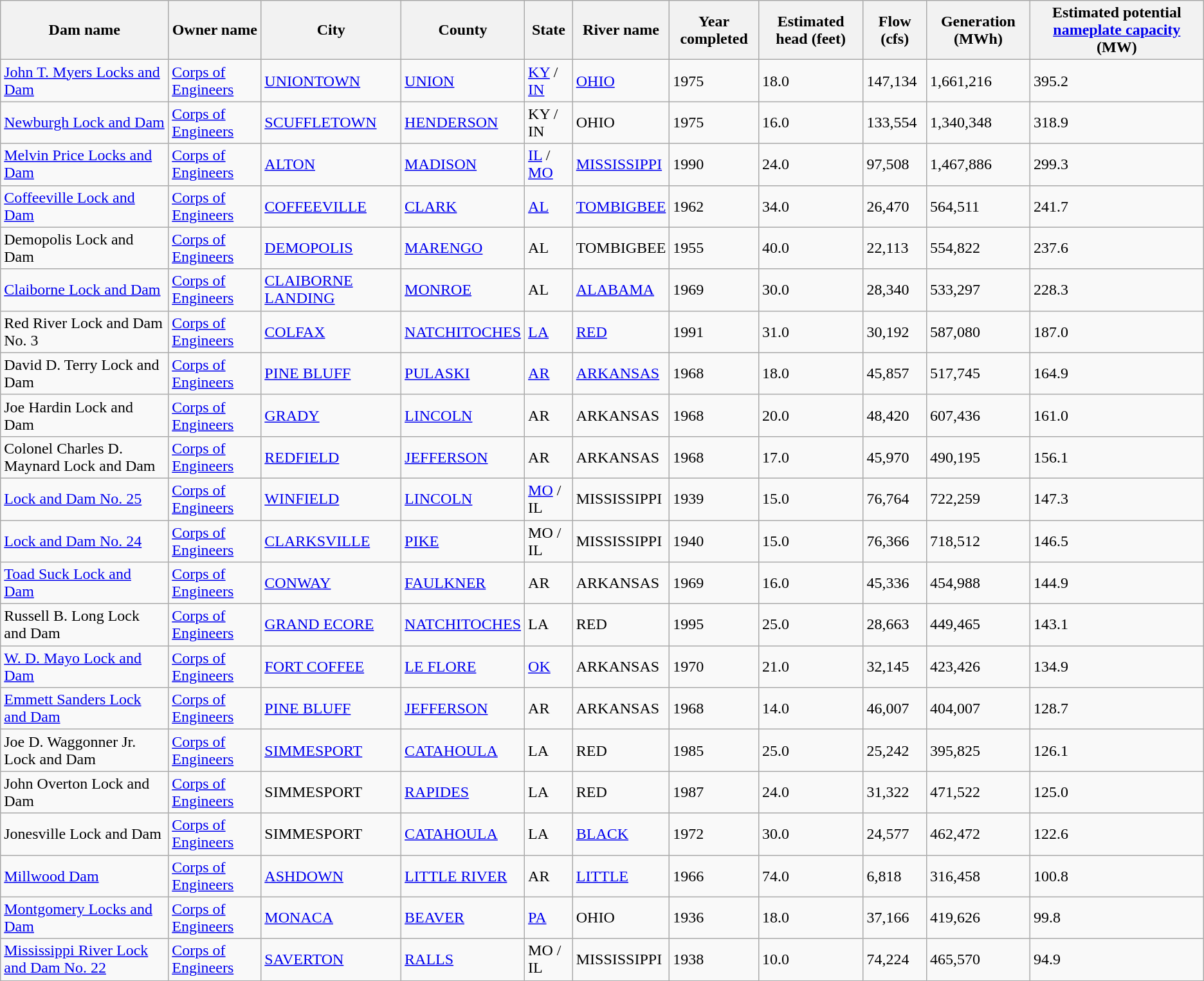<table class="wikitable sortable">
<tr>
<th>Dam name</th>
<th>Owner name</th>
<th>City</th>
<th>County</th>
<th>State</th>
<th>River name</th>
<th>Year completed</th>
<th>Estimated head (feet)</th>
<th>Flow (cfs)</th>
<th>Generation (MWh)</th>
<th>Estimated potential <a href='#'>nameplate capacity</a> (MW)</th>
</tr>
<tr>
<td><a href='#'>John T. Myers Locks and Dam</a></td>
<td><a href='#'>Corps of Engineers</a></td>
<td><a href='#'>UNIONTOWN</a></td>
<td><a href='#'>UNION</a></td>
<td><a href='#'>KY</a> / <a href='#'>IN</a></td>
<td><a href='#'>OHIO</a></td>
<td>1975</td>
<td>18.0</td>
<td>147,134</td>
<td>1,661,216</td>
<td>395.2</td>
</tr>
<tr>
<td><a href='#'>Newburgh Lock and Dam</a></td>
<td><a href='#'>Corps of Engineers</a></td>
<td><a href='#'>SCUFFLETOWN</a></td>
<td><a href='#'>HENDERSON</a></td>
<td>KY / IN</td>
<td>OHIO</td>
<td>1975</td>
<td>16.0</td>
<td>133,554</td>
<td>1,340,348</td>
<td>318.9</td>
</tr>
<tr>
<td><a href='#'>Melvin Price Locks and Dam</a></td>
<td><a href='#'>Corps of Engineers</a></td>
<td><a href='#'>ALTON</a></td>
<td><a href='#'>MADISON</a></td>
<td><a href='#'>IL</a> / <a href='#'>MO</a></td>
<td><a href='#'>MISSISSIPPI</a></td>
<td>1990</td>
<td>24.0</td>
<td>97,508</td>
<td>1,467,886</td>
<td>299.3</td>
</tr>
<tr>
<td><a href='#'>Coffeeville Lock and Dam</a></td>
<td><a href='#'>Corps of Engineers</a></td>
<td><a href='#'>COFFEEVILLE</a></td>
<td><a href='#'>CLARK</a></td>
<td><a href='#'>AL</a></td>
<td><a href='#'>TOMBIGBEE</a></td>
<td>1962</td>
<td>34.0</td>
<td>26,470</td>
<td>564,511</td>
<td>241.7</td>
</tr>
<tr>
<td>Demopolis Lock and Dam</td>
<td><a href='#'>Corps of Engineers</a></td>
<td><a href='#'>DEMOPOLIS</a></td>
<td><a href='#'>MARENGO</a></td>
<td>AL</td>
<td>TOMBIGBEE</td>
<td>1955</td>
<td>40.0</td>
<td>22,113</td>
<td>554,822</td>
<td>237.6</td>
</tr>
<tr>
<td><a href='#'>Claiborne Lock and Dam</a></td>
<td><a href='#'>Corps of Engineers</a></td>
<td><a href='#'>CLAIBORNE LANDING</a></td>
<td><a href='#'>MONROE</a></td>
<td>AL</td>
<td><a href='#'>ALABAMA</a></td>
<td>1969</td>
<td>30.0</td>
<td>28,340</td>
<td>533,297</td>
<td>228.3</td>
</tr>
<tr>
<td>Red River Lock and Dam No. 3</td>
<td><a href='#'>Corps of Engineers</a></td>
<td><a href='#'>COLFAX</a></td>
<td><a href='#'>NATCHITOCHES</a></td>
<td><a href='#'>LA</a></td>
<td><a href='#'>RED</a></td>
<td>1991</td>
<td>31.0</td>
<td>30,192</td>
<td>587,080</td>
<td>187.0</td>
</tr>
<tr>
<td>David D. Terry Lock and Dam</td>
<td><a href='#'>Corps of Engineers</a></td>
<td><a href='#'>PINE BLUFF</a></td>
<td><a href='#'>PULASKI</a></td>
<td><a href='#'>AR</a></td>
<td><a href='#'>ARKANSAS</a></td>
<td>1968</td>
<td>18.0</td>
<td>45,857</td>
<td>517,745</td>
<td>164.9</td>
</tr>
<tr>
<td>Joe Hardin Lock and Dam</td>
<td><a href='#'>Corps of Engineers</a></td>
<td><a href='#'>GRADY</a></td>
<td><a href='#'>LINCOLN</a></td>
<td>AR</td>
<td>ARKANSAS</td>
<td>1968</td>
<td>20.0</td>
<td>48,420</td>
<td>607,436</td>
<td>161.0</td>
</tr>
<tr>
<td>Colonel Charles D. Maynard Lock and Dam</td>
<td><a href='#'>Corps of Engineers</a></td>
<td><a href='#'>REDFIELD</a></td>
<td><a href='#'>JEFFERSON</a></td>
<td>AR</td>
<td>ARKANSAS</td>
<td>1968</td>
<td>17.0</td>
<td>45,970</td>
<td>490,195</td>
<td>156.1</td>
</tr>
<tr>
<td><a href='#'>Lock and Dam No. 25</a></td>
<td><a href='#'>Corps of Engineers</a></td>
<td><a href='#'>WINFIELD</a></td>
<td><a href='#'>LINCOLN</a></td>
<td><a href='#'>MO</a> / IL</td>
<td>MISSISSIPPI</td>
<td>1939</td>
<td>15.0</td>
<td>76,764</td>
<td>722,259</td>
<td>147.3</td>
</tr>
<tr>
<td><a href='#'>Lock and Dam No. 24</a></td>
<td><a href='#'>Corps of Engineers</a></td>
<td><a href='#'>CLARKSVILLE</a></td>
<td><a href='#'>PIKE</a></td>
<td>MO / IL</td>
<td>MISSISSIPPI</td>
<td>1940</td>
<td>15.0</td>
<td>76,366</td>
<td>718,512</td>
<td>146.5</td>
</tr>
<tr>
<td><a href='#'>Toad Suck Lock and Dam</a></td>
<td><a href='#'>Corps of Engineers</a></td>
<td><a href='#'>CONWAY</a></td>
<td><a href='#'>FAULKNER</a></td>
<td>AR</td>
<td>ARKANSAS</td>
<td>1969</td>
<td>16.0</td>
<td>45,336</td>
<td>454,988</td>
<td>144.9</td>
</tr>
<tr>
<td>Russell B. Long Lock and Dam</td>
<td><a href='#'>Corps of Engineers</a></td>
<td><a href='#'>GRAND ECORE</a></td>
<td><a href='#'>NATCHITOCHES</a></td>
<td>LA</td>
<td>RED</td>
<td>1995</td>
<td>25.0</td>
<td>28,663</td>
<td>449,465</td>
<td>143.1</td>
</tr>
<tr>
<td><a href='#'>W. D. Mayo Lock and Dam</a></td>
<td><a href='#'>Corps of Engineers</a></td>
<td><a href='#'>FORT COFFEE</a></td>
<td><a href='#'>LE FLORE</a></td>
<td><a href='#'>OK</a></td>
<td>ARKANSAS</td>
<td>1970</td>
<td>21.0</td>
<td>32,145</td>
<td>423,426</td>
<td>134.9</td>
</tr>
<tr>
<td><a href='#'>Emmett Sanders Lock and Dam</a></td>
<td><a href='#'>Corps of Engineers</a></td>
<td><a href='#'>PINE BLUFF</a></td>
<td><a href='#'>JEFFERSON</a></td>
<td>AR</td>
<td>ARKANSAS</td>
<td>1968</td>
<td>14.0</td>
<td>46,007</td>
<td>404,007</td>
<td>128.7</td>
</tr>
<tr>
<td>Joe D. Waggonner Jr. Lock and Dam</td>
<td><a href='#'>Corps of Engineers</a></td>
<td><a href='#'>SIMMESPORT</a></td>
<td><a href='#'>CATAHOULA</a></td>
<td>LA</td>
<td>RED</td>
<td>1985</td>
<td>25.0</td>
<td>25,242</td>
<td>395,825</td>
<td>126.1</td>
</tr>
<tr>
<td>John Overton Lock and Dam</td>
<td><a href='#'>Corps of Engineers</a></td>
<td>SIMMESPORT</td>
<td><a href='#'>RAPIDES</a></td>
<td>LA</td>
<td>RED</td>
<td>1987</td>
<td>24.0</td>
<td>31,322</td>
<td>471,522</td>
<td>125.0</td>
</tr>
<tr>
<td>Jonesville Lock and Dam</td>
<td><a href='#'>Corps of Engineers</a></td>
<td>SIMMESPORT</td>
<td><a href='#'>CATAHOULA</a></td>
<td>LA</td>
<td><a href='#'>BLACK</a></td>
<td>1972</td>
<td>30.0</td>
<td>24,577</td>
<td>462,472</td>
<td>122.6</td>
</tr>
<tr>
<td><a href='#'>Millwood Dam</a></td>
<td><a href='#'>Corps of Engineers</a></td>
<td><a href='#'>ASHDOWN</a></td>
<td><a href='#'>LITTLE RIVER</a></td>
<td>AR</td>
<td><a href='#'>LITTLE</a></td>
<td>1966</td>
<td>74.0</td>
<td>6,818</td>
<td>316,458</td>
<td>100.8</td>
</tr>
<tr>
<td><a href='#'>Montgomery Locks and Dam</a></td>
<td><a href='#'>Corps of Engineers</a></td>
<td><a href='#'>MONACA</a></td>
<td><a href='#'>BEAVER</a></td>
<td><a href='#'>PA</a></td>
<td>OHIO</td>
<td>1936</td>
<td>18.0</td>
<td>37,166</td>
<td>419,626</td>
<td>99.8</td>
</tr>
<tr>
<td><a href='#'>Mississippi River Lock and Dam No. 22</a></td>
<td><a href='#'>Corps of Engineers</a></td>
<td><a href='#'>SAVERTON</a></td>
<td><a href='#'>RALLS</a></td>
<td>MO / IL</td>
<td>MISSISSIPPI</td>
<td>1938</td>
<td>10.0</td>
<td>74,224</td>
<td>465,570</td>
<td>94.9</td>
</tr>
</table>
